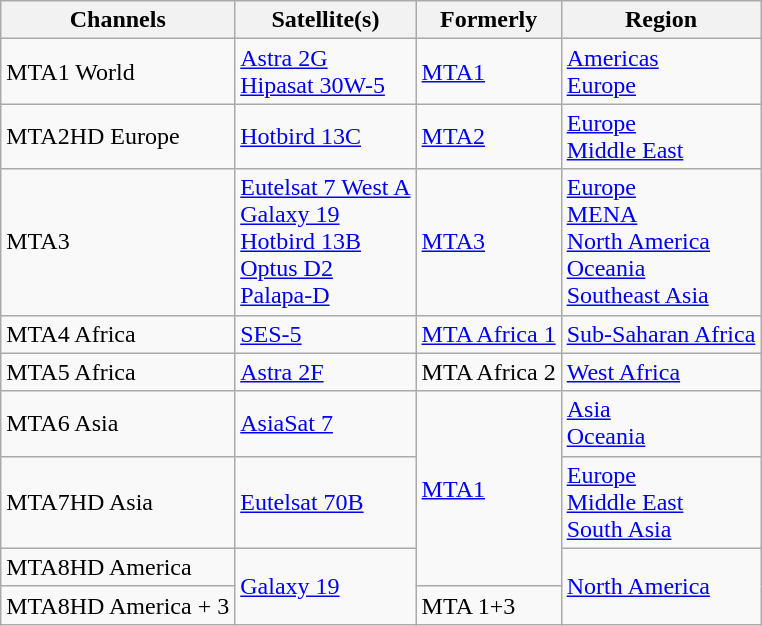<table class="wikitable">
<tr>
<th>Channels</th>
<th>Satellite(s)</th>
<th>Formerly</th>
<th>Region</th>
</tr>
<tr>
<td>MTA1 World</td>
<td><a href='#'>Astra 2G</a><br><a href='#'>Hipasat 30W-5</a></td>
<td><a href='#'>MTA1</a></td>
<td><a href='#'>Americas</a> <br><a href='#'>Europe</a></td>
</tr>
<tr>
<td>MTA2HD Europe</td>
<td><a href='#'>Hotbird 13C</a> <strong></strong></td>
<td><a href='#'>MTA2</a></td>
<td><a href='#'>Europe</a><br><a href='#'>Middle East</a></td>
</tr>
<tr>
<td>MTA3 </td>
<td><a href='#'>Eutelsat 7 West A</a><br><a href='#'>Galaxy 19</a> <strong></strong><br><a href='#'>Hotbird 13B</a><br><a href='#'>Optus D2</a><br><a href='#'>Palapa-D</a></td>
<td><a href='#'>MTA3</a></td>
<td><a href='#'>Europe</a><br><a href='#'>MENA</a><br><a href='#'>North America</a><br><a href='#'>Oceania</a><br><a href='#'>Southeast Asia</a></td>
</tr>
<tr>
<td>MTA4 Africa</td>
<td><a href='#'>SES-5</a></td>
<td><a href='#'>MTA Africa 1</a></td>
<td><a href='#'>Sub-Saharan Africa</a></td>
</tr>
<tr>
<td>MTA5 Africa</td>
<td><a href='#'>Astra 2F</a></td>
<td>MTA Africa 2</td>
<td><a href='#'>West Africa</a></td>
</tr>
<tr>
<td>MTA6 Asia</td>
<td><a href='#'>AsiaSat 7</a></td>
<td rowspan="3"><a href='#'>MTA1</a></td>
<td><a href='#'>Asia</a><br><a href='#'>Oceania</a></td>
</tr>
<tr>
<td>MTA7HD Asia</td>
<td><a href='#'>Eutelsat 70B</a> <strong></strong></td>
<td><a href='#'>Europe</a><br><a href='#'>Middle East</a><br><a href='#'>South Asia</a></td>
</tr>
<tr>
<td>MTA8HD America</td>
<td rowspan="2"><a href='#'>Galaxy 19</a> <strong></strong></td>
<td rowspan="2"><a href='#'>North America</a></td>
</tr>
<tr>
<td>MTA8HD America + 3</td>
<td>MTA 1+3</td>
</tr>
</table>
